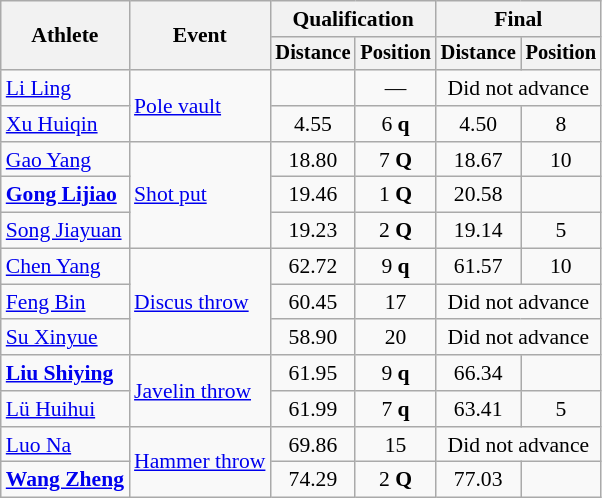<table class=wikitable style=font-size:90%;text-align:center>
<tr>
<th rowspan=2>Athlete</th>
<th rowspan=2>Event</th>
<th colspan=2>Qualification</th>
<th colspan=2>Final</th>
</tr>
<tr style=font-size:95%>
<th>Distance</th>
<th>Position</th>
<th>Distance</th>
<th>Position</th>
</tr>
<tr>
<td align=left><a href='#'>Li Ling</a></td>
<td align=left rowspan=2><a href='#'>Pole vault</a></td>
<td></td>
<td>—</td>
<td colspan=2>Did not advance</td>
</tr>
<tr>
<td align=left><a href='#'>Xu Huiqin</a></td>
<td>4.55</td>
<td>6 <strong>q</strong></td>
<td>4.50</td>
<td>8</td>
</tr>
<tr>
<td align=left><a href='#'>Gao Yang</a></td>
<td align=left rowspan=3><a href='#'>Shot put</a></td>
<td>18.80</td>
<td>7 <strong>Q</strong></td>
<td>18.67</td>
<td>10</td>
</tr>
<tr>
<td align=left><strong><a href='#'>Gong Lijiao</a></strong></td>
<td>19.46</td>
<td>1 <strong>Q</strong></td>
<td>20.58</td>
<td></td>
</tr>
<tr>
<td align=left><a href='#'>Song Jiayuan</a></td>
<td>19.23</td>
<td>2 <strong>Q</strong></td>
<td>19.14</td>
<td>5</td>
</tr>
<tr>
<td align=left><a href='#'>Chen Yang</a></td>
<td align=left rowspan=3><a href='#'>Discus throw</a></td>
<td>62.72</td>
<td>9 <strong>q</strong></td>
<td>61.57</td>
<td>10</td>
</tr>
<tr>
<td align=left><a href='#'>Feng Bin</a></td>
<td>60.45</td>
<td>17</td>
<td colspan=2>Did not advance</td>
</tr>
<tr>
<td align=left><a href='#'>Su Xinyue</a></td>
<td>58.90</td>
<td>20</td>
<td colspan=2>Did not advance</td>
</tr>
<tr>
<td align=left><strong><a href='#'>Liu Shiying</a></strong></td>
<td rowspan="2" align="left"><a href='#'>Javelin throw</a></td>
<td>61.95</td>
<td>9 <strong>q</strong></td>
<td>66.34</td>
<td></td>
</tr>
<tr>
<td align=left><a href='#'>Lü Huihui</a></td>
<td>61.99</td>
<td>7 <strong>q</strong></td>
<td>63.41</td>
<td>5</td>
</tr>
<tr>
<td align=left><a href='#'>Luo Na</a></td>
<td align=left rowspan=2><a href='#'>Hammer throw</a></td>
<td>69.86</td>
<td>15</td>
<td colspan=2>Did not advance</td>
</tr>
<tr>
<td align=left><strong><a href='#'>Wang Zheng</a></strong></td>
<td>74.29</td>
<td>2 <strong>Q</strong></td>
<td>77.03</td>
<td></td>
</tr>
</table>
